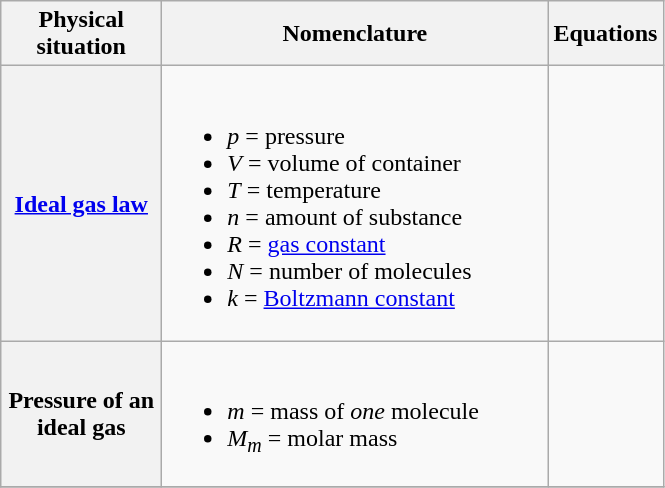<table class="wikitable">
<tr>
<th scope="col" width="100">Physical situation</th>
<th scope="col" width="250">Nomenclature</th>
<th scope="col" width="10">Equations</th>
</tr>
<tr>
<th><a href='#'>Ideal gas law</a></th>
<td><br><ul><li><em>p</em> = pressure</li><li><em>V</em> = volume of container</li><li><em>T</em> = temperature</li><li><em>n</em> = amount of substance</li><li><em>R</em> = <a href='#'>gas constant</a></li><li><em>N</em> = number of molecules</li><li><em>k</em> = <a href='#'>Boltzmann constant</a></li></ul></td>
<td><br><br></td>
</tr>
<tr>
<th>Pressure of an ideal gas</th>
<td><br><ul><li><em>m</em> = mass of <em>one</em> molecule</li><li><em>M<sub>m</sub></em> = molar mass</li></ul></td>
<td></td>
</tr>
<tr>
</tr>
</table>
